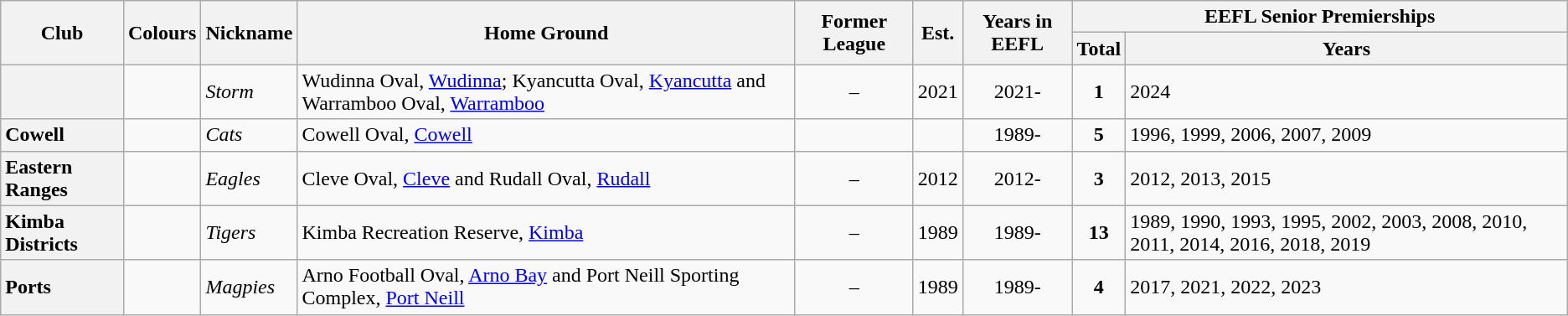<table class="wikitable sortable">
<tr>
<th rowspan="2">Club</th>
<th rowspan="2">Colours</th>
<th rowspan="2">Nickname</th>
<th rowspan="2">Home Ground</th>
<th rowspan="2">Former League</th>
<th rowspan="2">Est.</th>
<th rowspan="2">Years in EEFL</th>
<th colspan="2">EEFL Senior Premierships</th>
</tr>
<tr>
<th>Total</th>
<th>Years</th>
</tr>
<tr>
<th style="text-align:left"></th>
<td></td>
<td><em>Storm</em></td>
<td>Wudinna Oval, <a href='#'>Wudinna</a>; Kyancutta Oval, <a href='#'>Kyancutta</a> and Warramboo Oval, <a href='#'>Warramboo</a></td>
<td align="center">–</td>
<td align="center">2021</td>
<td align="center">2021-</td>
<td align="center"><strong>1</strong></td>
<td>2024</td>
</tr>
<tr>
<th style="text-align:left">Cowell</th>
<td></td>
<td><em>Cats</em></td>
<td>Cowell Oval, <a href='#'>Cowell</a></td>
<td align="center"></td>
<td align="center"></td>
<td align="center">1989-</td>
<td align="center"><strong>5</strong></td>
<td>1996, 1999, 2006, 2007, 2009</td>
</tr>
<tr>
<th style="text-align:left">Eastern Ranges</th>
<td></td>
<td><em>Eagles</em></td>
<td>Cleve Oval, <a href='#'>Cleve</a> and Rudall Oval, <a href='#'>Rudall</a></td>
<td align="center">–</td>
<td align="center">2012</td>
<td align="center">2012-</td>
<td align="center"><strong>3</strong></td>
<td>2012, 2013, 2015</td>
</tr>
<tr>
<th style="text-align:left">Kimba Districts</th>
<td></td>
<td><em>Tigers</em></td>
<td>Kimba Recreation Reserve, <a href='#'>Kimba</a></td>
<td align="center">–</td>
<td align="center">1989</td>
<td align="center">1989-</td>
<td align="center"><strong>13</strong></td>
<td>1989, 1990, 1993, 1995, 2002, 2003, 2008, 2010, 2011, 2014, 2016, 2018, 2019</td>
</tr>
<tr>
<th style="text-align:left">Ports</th>
<td></td>
<td><em>Magpies</em></td>
<td>Arno Football Oval, <a href='#'>Arno Bay</a> and Port Neill Sporting Complex, <a href='#'>Port Neill</a></td>
<td align="center">–</td>
<td align="center">1989</td>
<td align="center">1989-</td>
<td align="center"><strong>4</strong></td>
<td>2017, 2021, 2022, 2023</td>
</tr>
</table>
